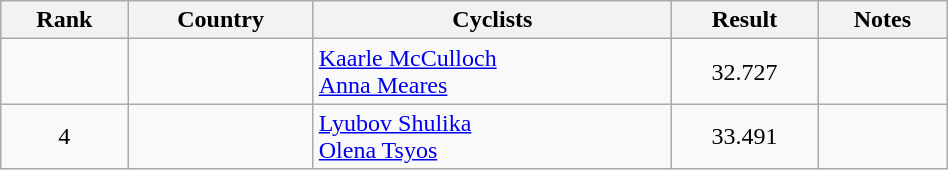<table class="wikitable sortable" width=50% style="text-align:center;">
<tr>
<th>Rank</th>
<th>Country</th>
<th class="unsortable">Cyclists</th>
<th>Result</th>
<th class="unsortable">Notes</th>
</tr>
<tr>
<td></td>
<td align="left"></td>
<td align="left"><a href='#'>Kaarle McCulloch</a><br><a href='#'>Anna Meares</a></td>
<td>32.727</td>
<td></td>
</tr>
<tr>
<td>4</td>
<td align="left"></td>
<td align="left"><a href='#'>Lyubov Shulika</a><br><a href='#'>Olena Tsyos</a></td>
<td>33.491</td>
<td></td>
</tr>
</table>
